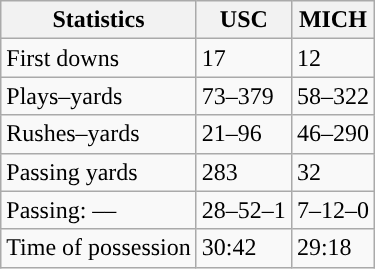<table class="wikitable" style="float:left">
<tr>
<th>Statistics</th>
<th>USC</th>
<th>MICH</th>
</tr>
<tr>
<td>First downs</td>
<td>17</td>
<td>12</td>
</tr>
<tr>
<td>Plays–yards</td>
<td>73–379</td>
<td>58–322</td>
</tr>
<tr>
<td>Rushes–yards</td>
<td>21–96</td>
<td>46–290</td>
</tr>
<tr>
<td>Passing yards</td>
<td>283</td>
<td>32</td>
</tr>
<tr>
<td>Passing: ––</td>
<td>28–52–1</td>
<td>7–12–0</td>
</tr>
<tr>
<td>Time of possession</td>
<td>30:42</td>
<td>29:18</td>
</tr>
</table>
